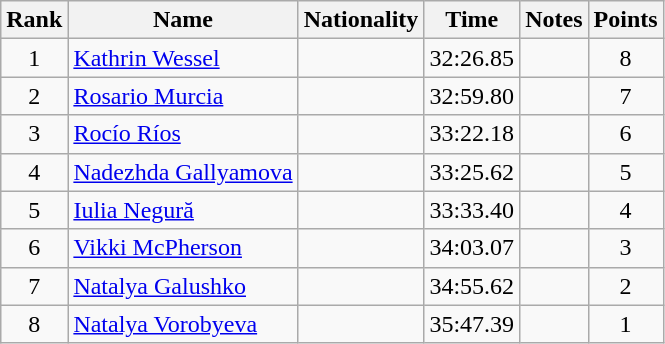<table class="wikitable sortable" style="text-align:center">
<tr>
<th>Rank</th>
<th>Name</th>
<th>Nationality</th>
<th>Time</th>
<th>Notes</th>
<th>Points</th>
</tr>
<tr>
<td>1</td>
<td align=left><a href='#'>Kathrin Wessel</a></td>
<td align=left></td>
<td>32:26.85</td>
<td></td>
<td>8</td>
</tr>
<tr>
<td>2</td>
<td align=left><a href='#'>Rosario Murcia</a></td>
<td align=left></td>
<td>32:59.80</td>
<td></td>
<td>7</td>
</tr>
<tr>
<td>3</td>
<td align=left><a href='#'>Rocío Ríos</a></td>
<td align=left></td>
<td>33:22.18</td>
<td></td>
<td>6</td>
</tr>
<tr>
<td>4</td>
<td align=left><a href='#'>Nadezhda Gallyamova</a></td>
<td align=left></td>
<td>33:25.62</td>
<td></td>
<td>5</td>
</tr>
<tr>
<td>5</td>
<td align=left><a href='#'>Iulia Negură</a></td>
<td align=left></td>
<td>33:33.40</td>
<td></td>
<td>4</td>
</tr>
<tr>
<td>6</td>
<td align=left><a href='#'>Vikki McPherson</a></td>
<td align=left></td>
<td>34:03.07</td>
<td></td>
<td>3</td>
</tr>
<tr>
<td>7</td>
<td align=left><a href='#'>Natalya Galushko</a></td>
<td align=left></td>
<td>34:55.62</td>
<td></td>
<td>2</td>
</tr>
<tr>
<td>8</td>
<td align=left><a href='#'>Natalya Vorobyeva</a></td>
<td align=left></td>
<td>35:47.39</td>
<td></td>
<td>1</td>
</tr>
</table>
